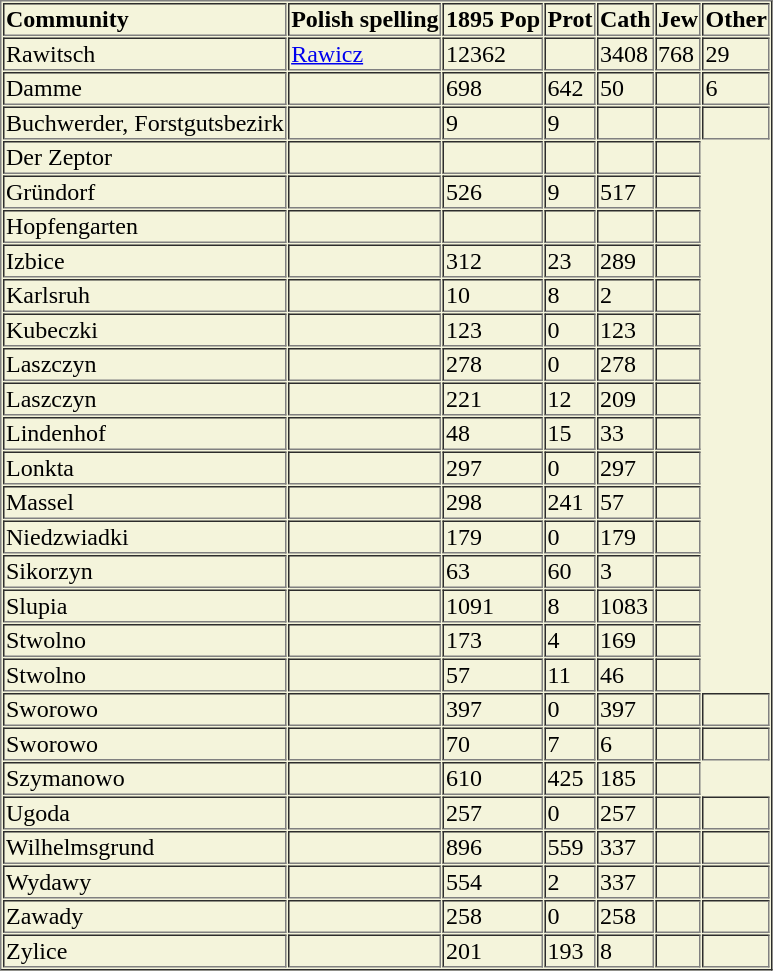<table border=1 cellspacing=1 bgcolor="#F4F4DB">
<tr>
<td><strong>Community</strong></td>
<td><strong>Polish spelling</strong></td>
<td><strong>1895 Pop</strong></td>
<td><strong>Prot</strong></td>
<td><strong>Cath</strong></td>
<td><strong>Jew</strong></td>
<td><strong>Other</strong></td>
</tr>
<tr>
<td>Rawitsch</td>
<td><a href='#'>Rawicz</a></td>
<td>12362</td>
<td></td>
<td>3408</td>
<td>768</td>
<td>29</td>
</tr>
<tr>
<td>Damme</td>
<td></td>
<td>698</td>
<td>642</td>
<td>50</td>
<td></td>
<td>6</td>
</tr>
<tr>
<td>Buchwerder, Forstgutsbezirk</td>
<td></td>
<td>9</td>
<td>9</td>
<td></td>
<td></td>
<td></td>
</tr>
<tr>
<td>Der Zeptor</td>
<td></td>
<td></td>
<td></td>
<td></td>
<td></td>
</tr>
<tr>
<td>Gründorf</td>
<td></td>
<td>526</td>
<td>9</td>
<td>517</td>
<td></td>
</tr>
<tr>
<td>Hopfengarten</td>
<td></td>
<td></td>
<td></td>
<td></td>
<td></td>
</tr>
<tr>
<td>Izbice</td>
<td></td>
<td>312</td>
<td>23</td>
<td>289</td>
<td></td>
</tr>
<tr>
<td>Karlsruh</td>
<td></td>
<td>10</td>
<td>8</td>
<td>2</td>
<td></td>
</tr>
<tr>
<td>Kubeczki</td>
<td></td>
<td>123</td>
<td>0</td>
<td>123</td>
<td></td>
</tr>
<tr>
<td>Laszczyn</td>
<td></td>
<td>278</td>
<td>0</td>
<td>278</td>
<td></td>
</tr>
<tr>
<td>Laszczyn</td>
<td></td>
<td>221</td>
<td>12</td>
<td>209</td>
<td></td>
</tr>
<tr>
<td>Lindenhof</td>
<td></td>
<td>48</td>
<td>15</td>
<td>33</td>
<td></td>
</tr>
<tr>
<td>Lonkta</td>
<td></td>
<td>297</td>
<td>0</td>
<td>297</td>
<td></td>
</tr>
<tr>
<td>Massel</td>
<td></td>
<td>298</td>
<td>241</td>
<td>57</td>
<td></td>
</tr>
<tr>
<td>Niedzwiadki</td>
<td></td>
<td>179</td>
<td>0</td>
<td>179</td>
<td></td>
</tr>
<tr>
<td>Sikorzyn</td>
<td></td>
<td>63</td>
<td>60</td>
<td>3</td>
<td></td>
</tr>
<tr>
<td>Slupia</td>
<td></td>
<td>1091</td>
<td>8</td>
<td>1083</td>
<td></td>
</tr>
<tr>
<td>Stwolno</td>
<td></td>
<td>173</td>
<td>4</td>
<td>169</td>
<td></td>
</tr>
<tr>
<td>Stwolno</td>
<td></td>
<td>57</td>
<td>11</td>
<td>46</td>
<td></td>
</tr>
<tr>
<td>Sworowo</td>
<td></td>
<td>397</td>
<td>0</td>
<td>397</td>
<td></td>
<td></td>
</tr>
<tr>
<td>Sworowo</td>
<td></td>
<td>70</td>
<td>7</td>
<td>6</td>
<td></td>
<td></td>
</tr>
<tr>
<td>Szymanowo</td>
<td></td>
<td>610</td>
<td>425</td>
<td>185</td>
<td></td>
</tr>
<tr>
<td>Ugoda</td>
<td></td>
<td>257</td>
<td>0</td>
<td>257</td>
<td></td>
<td></td>
</tr>
<tr>
<td>Wilhelmsgrund</td>
<td></td>
<td>896</td>
<td>559</td>
<td>337</td>
<td></td>
<td></td>
</tr>
<tr>
<td>Wydawy</td>
<td></td>
<td>554</td>
<td>2</td>
<td>337</td>
<td></td>
<td></td>
</tr>
<tr>
<td>Zawady</td>
<td></td>
<td>258</td>
<td>0</td>
<td>258</td>
<td></td>
<td></td>
</tr>
<tr>
<td>Zylice</td>
<td></td>
<td>201</td>
<td>193</td>
<td>8</td>
<td></td>
<td></td>
</tr>
</table>
